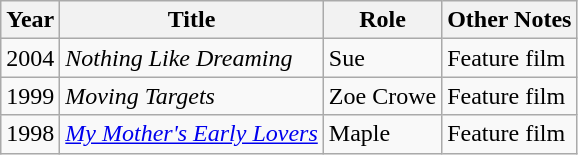<table class="wikitable">
<tr>
<th>Year</th>
<th>Title</th>
<th>Role</th>
<th>Other Notes</th>
</tr>
<tr>
<td rowspan="1">2004</td>
<td><em>Nothing Like Dreaming</em></td>
<td>Sue</td>
<td>Feature film</td>
</tr>
<tr>
<td rowspan="1">1999</td>
<td><em>Moving Targets</em></td>
<td>Zoe Crowe</td>
<td>Feature film</td>
</tr>
<tr>
<td rowspan="1">1998</td>
<td><em><a href='#'>My Mother's Early Lovers</a></em></td>
<td>Maple</td>
<td>Feature film</td>
</tr>
</table>
